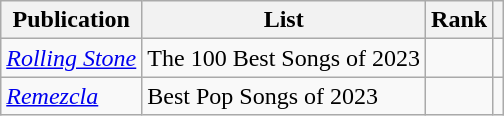<table class="sortable wikitable">
<tr>
<th>Publication</th>
<th>List</th>
<th>Rank</th>
<th class="unsortable"></th>
</tr>
<tr>
<td><em><a href='#'>Rolling Stone</a></em></td>
<td>The 100 Best Songs of 2023</td>
<td></td>
<td></td>
</tr>
<tr>
<td><em><a href='#'>Remezcla</a></em></td>
<td>Best Pop Songs of 2023</td>
<td></td>
<td></td>
</tr>
</table>
